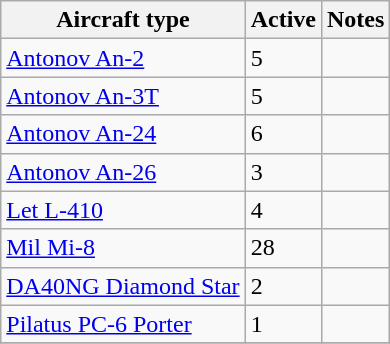<table class="wikitable sortable">
<tr>
<th>Aircraft type</th>
<th>Active</th>
<th>Notes</th>
</tr>
<tr>
<td><a href='#'>Antonov An-2</a></td>
<td>5</td>
<td></td>
</tr>
<tr>
<td><a href='#'>Antonov An-3T</a></td>
<td>5</td>
<td></td>
</tr>
<tr>
<td><a href='#'>Antonov An-24</a></td>
<td>6</td>
<td></td>
</tr>
<tr>
<td><a href='#'>Antonov An-26</a></td>
<td>3</td>
<td></td>
</tr>
<tr>
<td><a href='#'>Let L-410</a></td>
<td>4</td>
<td></td>
</tr>
<tr>
<td><a href='#'>Mil Mi-8</a></td>
<td>28</td>
<td></td>
</tr>
<tr>
<td><a href='#'>DA40NG Diamond Star</a></td>
<td>2</td>
<td></td>
</tr>
<tr>
<td><a href='#'>Pilatus PC-6 Porter</a></td>
<td>1</td>
<td></td>
</tr>
<tr>
</tr>
</table>
